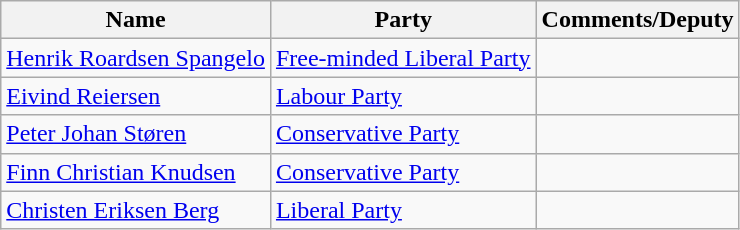<table class="wikitable">
<tr>
<th>Name</th>
<th>Party</th>
<th>Comments/Deputy</th>
</tr>
<tr>
<td><a href='#'>Henrik Roardsen Spangelo</a></td>
<td><a href='#'>Free-minded Liberal Party</a></td>
<td></td>
</tr>
<tr>
<td><a href='#'>Eivind Reiersen</a></td>
<td><a href='#'>Labour Party</a></td>
<td></td>
</tr>
<tr>
<td><a href='#'>Peter Johan Støren</a></td>
<td><a href='#'>Conservative Party</a></td>
<td></td>
</tr>
<tr>
<td><a href='#'>Finn Christian Knudsen</a></td>
<td><a href='#'>Conservative Party</a></td>
<td></td>
</tr>
<tr>
<td><a href='#'>Christen Eriksen Berg</a></td>
<td><a href='#'>Liberal Party</a></td>
<td></td>
</tr>
</table>
